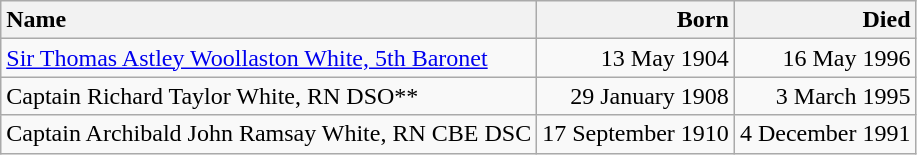<table class="wikitable">
<tr>
<th scope="col" style="text-align: left;">Name</th>
<th scope="col" style="text-align: right;">Born</th>
<th scope="col" style="text-align: right;">Died</th>
</tr>
<tr>
<td scope="col" style="text-align: left;"><a href='#'>Sir Thomas Astley Woollaston White, 5th Baronet</a></td>
<td scope="col" style="text-align: right;">13 May 1904</td>
<td scope="col" style="text-align: right;">16 May 1996</td>
</tr>
<tr>
<td scope="col" style="text-align: left;">Captain Richard Taylor White, RN DSO**</td>
<td scope="col" style="text-align: right;">29 January 1908</td>
<td scope="col" style="text-align: right;">3 March 1995</td>
</tr>
<tr>
<td scope="col" style="text-align: left;">Captain Archibald John Ramsay White, RN CBE DSC</td>
<td scope="col" style="text-align: right;">17 September 1910</td>
<td scope="col" style="text-align: right;">4 December 1991</td>
</tr>
</table>
